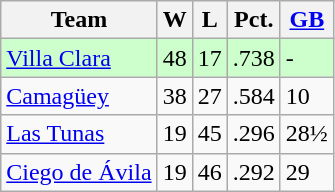<table class="wikitable">
<tr>
<th>Team</th>
<th>W</th>
<th>L</th>
<th>Pct.</th>
<th><a href='#'>GB</a></th>
</tr>
<tr style="background-color:#ccffcc;">
<td><a href='#'>Villa Clara</a></td>
<td>48</td>
<td>17</td>
<td>.738</td>
<td>-</td>
</tr>
<tr>
<td><a href='#'>Camagüey</a></td>
<td>38</td>
<td>27</td>
<td>.584</td>
<td>10</td>
</tr>
<tr>
<td><a href='#'>Las Tunas</a></td>
<td>19</td>
<td>45</td>
<td>.296</td>
<td>28½</td>
</tr>
<tr>
<td><a href='#'>Ciego de Ávila</a></td>
<td>19</td>
<td>46</td>
<td>.292</td>
<td>29</td>
</tr>
</table>
